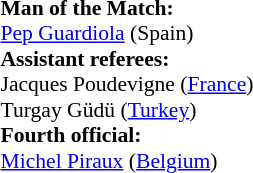<table style="width:100%; font-size:90%;">
<tr>
<td><br><strong>Man of the Match:</strong>
<br><a href='#'>Pep Guardiola</a> (Spain)<br><strong>Assistant referees:</strong>
<br>Jacques Poudevigne (<a href='#'>France</a>)
<br>Turgay Güdü (<a href='#'>Turkey</a>)
<br><strong>Fourth official:</strong>
<br><a href='#'>Michel Piraux</a> (<a href='#'>Belgium</a>)</td>
</tr>
</table>
